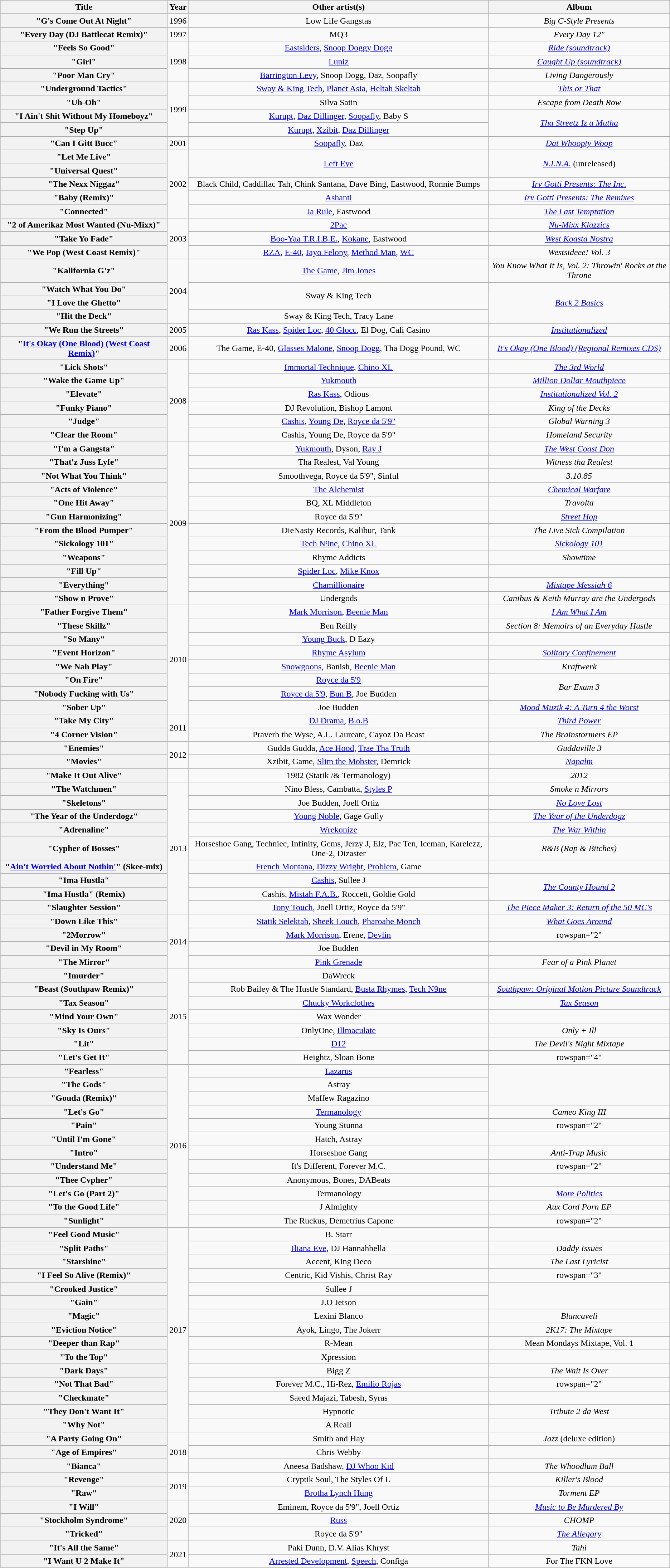<table class="wikitable plainrowheaders" style="text-align:center;">
<tr>
<th scope="col" style="width:19em;">Title</th>
<th scope="col">Year</th>
<th scope="col">Other artist(s)</th>
<th scope="col">Album</th>
</tr>
<tr>
<th scope="row">"G's Come Out At Night"</th>
<td>1996</td>
<td>Low Life Gangstas</td>
<td><em>Big C-Style Presents</em></td>
</tr>
<tr>
<th scope="row">"Every Day (DJ Battlecat Remix)"</th>
<td>1997</td>
<td>MQ3</td>
<td><em>Every Day 12"</em></td>
</tr>
<tr>
<th scope="row">"Feels So Good"</th>
<td rowspan="3">1998</td>
<td><a href='#'>Eastsiders</a>, <a href='#'>Snoop Doggy Dogg</a></td>
<td><em><a href='#'>Ride (soundtrack)</a></em></td>
</tr>
<tr>
<th scope="row">"Girl"</th>
<td><a href='#'>Luniz</a></td>
<td><em><a href='#'>Caught Up (soundtrack)</a></em></td>
</tr>
<tr>
<th>"Poor Man Cry"</th>
<td><a href='#'>Barrington Levy</a>, Snoop Dogg, Daz, Soopafly</td>
<td><em>Living Dangerously</em></td>
</tr>
<tr>
<th scope="row">"Underground Tactics"</th>
<td rowspan="4">1999</td>
<td><a href='#'>Sway & King Tech</a>, <a href='#'>Planet Asia</a>, <a href='#'>Heltah Skeltah</a></td>
<td><em><a href='#'>This or That</a></em></td>
</tr>
<tr>
<th scope="row">"Uh-Oh"</th>
<td>Silva Satin</td>
<td><em>Escape from Death Row</em></td>
</tr>
<tr>
<th scope="row">"I Ain't Shit Without My Homeboyz"</th>
<td><a href='#'>Kurupt</a>, <a href='#'>Daz Dillinger</a>, <a href='#'>Soopafly</a>, Baby S</td>
<td rowspan="2"><em><a href='#'>Tha Streetz Iz a Mutha</a></em></td>
</tr>
<tr>
<th scope="row">"Step Up"</th>
<td><a href='#'>Kurupt</a>, <a href='#'>Xzibit</a>, <a href='#'>Daz Dillinger</a></td>
</tr>
<tr>
<th>"Can I Gitt Bucc"</th>
<td>2001</td>
<td><a href='#'>Soopafly</a>, Daz</td>
<td><a href='#'><em>Dat Whoopty Woop</em></a></td>
</tr>
<tr>
<th scope="row">"Let Me Live"</th>
<td rowspan="5">2002</td>
<td rowspan="2"><a href='#'>Left Eye</a></td>
<td rowspan="2"><em><a href='#'>N.I.N.A.</a></em> (unreleased)</td>
</tr>
<tr>
<th scope="row">"Universal Quest"</th>
</tr>
<tr>
<th>"The Nexx Niggaz"</th>
<td>Black Child, Caddillac Tah, Chink Santana, Dave Bing, Eastwood, Ronnie Bumps</td>
<td><a href='#'><em>Irv Gotti Presents: The Inc.</em></a></td>
</tr>
<tr>
<th>"Baby (Remix)"</th>
<td><a href='#'>Ashanti</a></td>
<td><a href='#'><em>Irv Gotti Presents: The Remixes</em></a></td>
</tr>
<tr>
<th scope="row">"Connected"</th>
<td><a href='#'>Ja Rule</a>, Eastwood</td>
<td><em><a href='#'>The Last Temptation</a></em></td>
</tr>
<tr>
<th scope="row">"2 of Amerikaz Most Wanted (Nu-Mixx)"</th>
<td rowspan="3">2003</td>
<td><a href='#'>2Pac</a></td>
<td><em><a href='#'>Nu-Mixx Klazzics</a></em></td>
</tr>
<tr>
<th scope="row">"Take Yo Fade"</th>
<td><a href='#'>Boo-Yaa T.R.I.B.E.</a>, <a href='#'>Kokane</a>, Eastwood</td>
<td><em><a href='#'>West Koasta Nostra</a></em></td>
</tr>
<tr>
<th scope="row">"We Pop (West Coast Remix)"</th>
<td><a href='#'>RZA</a>, <a href='#'>E-40</a>, <a href='#'>Jayo Felony</a>, <a href='#'>Method Man</a>, <a href='#'>WC</a></td>
<td><em>Westsideee! Vol. 3</em></td>
</tr>
<tr>
<th scope="row">"Kalifornia G'z"</th>
<td rowspan="4">2004</td>
<td><a href='#'>The Game</a>, <a href='#'>Jim Jones</a></td>
<td><em>You Know What It Is, Vol. 2: Throwin' Rocks at the Throne</em></td>
</tr>
<tr>
<th scope="row">"Watch What You Do"</th>
<td rowspan="2">Sway & King Tech</td>
<td rowspan="3"><em><a href='#'>Back 2 Basics</a></em></td>
</tr>
<tr>
<th scope="row">"I Love the Ghetto"</th>
</tr>
<tr>
<th scope="row">"Hit the Deck"</th>
<td>Sway & King Tech, Tracy Lane</td>
</tr>
<tr>
<th scope="row">"We Run the Streets"</th>
<td rowspan="1">2005</td>
<td><a href='#'>Ras Kass</a>, <a href='#'>Spider Loc</a>, <a href='#'>40 Glocc</a>, El Dog, Cali Casino</td>
<td><em><a href='#'>Institutionalized</a></em></td>
</tr>
<tr>
<th scope="row">"<a href='#'>It's Okay (One Blood) (West Coast Remix)</a>"</th>
<td>2006</td>
<td>The Game, E-40, <a href='#'>Glasses Malone</a>, <a href='#'>Snoop Dogg</a>, Tha Dogg Pound, WC</td>
<td><em><a href='#'>It's Okay (One Blood) (Regional Remixes CDS)</a></em></td>
</tr>
<tr>
<th scope="row">"Lick Shots"</th>
<td rowspan="6">2008</td>
<td><a href='#'>Immortal Technique</a>, <a href='#'>Chino XL</a></td>
<td><em><a href='#'>The 3rd World</a></em></td>
</tr>
<tr>
<th scope="row">"Wake the Game Up"</th>
<td><a href='#'>Yukmouth</a></td>
<td><em><a href='#'>Million Dollar Mouthpiece</a></em></td>
</tr>
<tr>
<th scope="row">"Elevate"</th>
<td><a href='#'>Ras Kass</a>, Odious</td>
<td><em><a href='#'>Institutionalized Vol. 2</a></em></td>
</tr>
<tr>
<th>"Funky Piano"</th>
<td>DJ Revolution, Bishop Lamont</td>
<td><em>King of the Decks</em></td>
</tr>
<tr>
<th scope="row">"Judge"</th>
<td><a href='#'>Cashis</a>, <a href='#'>Young De</a>, <a href='#'>Royce da 5'9"</a></td>
<td><em>Global Warning 3</em></td>
</tr>
<tr>
<th scope="row">"Clear the Room"</th>
<td>Cashis, Young De, Royce da 5'9"</td>
<td><em>Homeland Security</em></td>
</tr>
<tr>
<th scope="row">"I'm a Gangsta"</th>
<td rowspan="12">2009</td>
<td><a href='#'>Yukmouth</a>, Dyson, <a href='#'>Ray J</a></td>
<td><em><a href='#'>The West Coast Don</a></em></td>
</tr>
<tr>
<th scope="row">"That'z Juss Lyfe"</th>
<td>Tha Realest, Val Young</td>
<td><em>Witness tha Realest</em></td>
</tr>
<tr>
<th scope="row">"Not What You Think"</th>
<td>Smoothvega, Royce da 5'9", Sinful</td>
<td><em>3.10.85</em></td>
</tr>
<tr>
<th>"Acts of Violence"</th>
<td><a href='#'>The Alchemist</a></td>
<td><a href='#'><em>Chemical Warfare</em></a></td>
</tr>
<tr>
<th scope="row">"One Hit Away"</th>
<td>BQ, XL Middleton</td>
<td><em>Travolta</em></td>
</tr>
<tr>
<th scope="row">"Gun Harmonizing"</th>
<td>Royce da 5'9"</td>
<td><em><a href='#'>Street Hop</a></em></td>
</tr>
<tr>
<th scope="row">"From the Blood Pumper"</th>
<td>DieNasty Records, Kalibur, Tank</td>
<td><em>The Live Sick Compilation</em></td>
</tr>
<tr>
<th scope="row">"Sickology 101"</th>
<td><a href='#'>Tech N9ne</a>, <a href='#'>Chino XL</a></td>
<td><em><a href='#'>Sickology 101</a></em></td>
</tr>
<tr>
<th scope="row">"Weapons"</th>
<td>Rhyme Addicts</td>
<td><em>Showtime</em></td>
</tr>
<tr>
<th scope="row">"Fill Up"</th>
<td><a href='#'>Spider Loc</a>, <a href='#'>Mike Knox</a></td>
<td></td>
</tr>
<tr>
<th scope="row">"Everything"</th>
<td><a href='#'>Chamillionaire</a></td>
<td><em><a href='#'>Mixtape Messiah 6</a></em></td>
</tr>
<tr>
<th scope="row">"Show n Prove"</th>
<td>Undergods</td>
<td><em>Canibus & Keith Murray are the Undergods</em></td>
</tr>
<tr>
<th scope="row">"Father Forgive Them"</th>
<td rowspan="8">2010</td>
<td><a href='#'>Mark Morrison</a>, <a href='#'>Beenie Man</a></td>
<td><em><a href='#'>I Am What I Am</a></em></td>
</tr>
<tr>
<th scope="row">"These Skillz"</th>
<td>Ben Reilly</td>
<td><em>Section 8: Memoirs of an Everyday Hustle</em></td>
</tr>
<tr>
<th scope="row">"So Many"</th>
<td><a href='#'>Young Buck</a>, D Eazy</td>
<td></td>
</tr>
<tr>
<th scope="row">"Event Horizon"</th>
<td><a href='#'>Rhyme Asylum</a></td>
<td><em><a href='#'>Solitary Confinement</a></em></td>
</tr>
<tr>
<th scope="row">"We Nah Play"</th>
<td><a href='#'>Snowgoons</a>, Banish, <a href='#'>Beenie Man</a></td>
<td><em>Kraftwerk</em></td>
</tr>
<tr>
<th scope="row">"On Fire"</th>
<td><a href='#'>Royce da 5'9</a></td>
<td rowspan="2"><em>Bar Exam 3</em></td>
</tr>
<tr>
<th scope="row">"Nobody Fucking with Us"</th>
<td><a href='#'>Royce da 5'9</a>, <a href='#'>Bun B</a>, Joe Budden</td>
</tr>
<tr>
<th scope="row">"Sober Up"</th>
<td>Joe Budden</td>
<td><em><a href='#'>Mood Muzik 4: A Turn 4 the Worst</a></em></td>
</tr>
<tr>
<th scope="row">"Take My City"</th>
<td rowspan="2">2011</td>
<td><a href='#'>DJ Drama</a>, <a href='#'>B.o.B</a></td>
<td><em><a href='#'>Third Power</a></em></td>
</tr>
<tr>
<th scope="row">"4 Corner Vision"</th>
<td>Praverb the Wyse, A.L. Laureate, Cayoz Da Beast</td>
<td><em>The Brainstormers EP</em></td>
</tr>
<tr>
<th scope="row">"Enemies"</th>
<td rowspan="2">2012</td>
<td>Gudda Gudda, <a href='#'>Ace Hood</a>, <a href='#'>Trae Tha Truth</a></td>
<td><em>Guddaville 3</em></td>
</tr>
<tr>
<th scope="row">"Movies"</th>
<td>Xzibit, Game, <a href='#'>Slim the Mobster</a>, Demrick</td>
<td><em><a href='#'>Napalm</a></em></td>
</tr>
<tr>
<th>"Make It Out Alive"</th>
<td></td>
<td>1982 (Statik /& Termanology)</td>
<td><em>2012</em></td>
</tr>
<tr>
<th scope="row">"The Watchmen"</th>
<td rowspan="9">2013</td>
<td>Nino Bless, Cambatta, <a href='#'>Styles P</a></td>
<td><em>Smoke n Mirrors</em></td>
</tr>
<tr>
<th scope="row">"Skeletons"</th>
<td>Joe Budden, Joell Ortiz</td>
<td><em><a href='#'>No Love Lost</a></em></td>
</tr>
<tr>
<th scope="row">"The Year of the Underdogz"</th>
<td><a href='#'>Young Noble</a>, Gage Gully</td>
<td><em><a href='#'>The Year of the Underdogz</a></em></td>
</tr>
<tr>
<th scope="row">"Adrenaline"</th>
<td><a href='#'>Wrekonize</a></td>
<td><em><a href='#'>The War Within</a></em></td>
</tr>
<tr>
<th scope="row">"Cypher of Bosses"</th>
<td>Horseshoe Gang, Techniec, Infinity, Gems, Jerzy J, Elz, Pac Ten, Iceman, Karelezz, One-2, Dizaster</td>
<td><em>R&B (Rap & Bitches)</em></td>
</tr>
<tr>
<th scope="row">"<a href='#'>Ain't Worried About Nothin'</a>" (Skee-mix)</th>
<td><a href='#'>French Montana</a>, <a href='#'>Dizzy Wright</a>, <a href='#'>Problem</a>, Game</td>
<td></td>
</tr>
<tr>
<th scope="row">"Ima Hustla"</th>
<td><a href='#'>Cashis</a>, Sullee J</td>
<td rowspan="2"><em><a href='#'>The County Hound 2</a></em></td>
</tr>
<tr>
<th scope="row">"Ima Hustla" (Remix)</th>
<td>Cashis, <a href='#'>Mistah F.A.B.</a>, Roccett, Goldie Gold</td>
</tr>
<tr>
<th scope="row">"Slaughter Session"</th>
<td><a href='#'>Tony Touch</a>, Joell Ortiz, Royce da 5'9"</td>
<td><em><a href='#'>The Piece Maker 3: Return of the 50 MC's</a></em></td>
</tr>
<tr>
<th scope="row">"Down Like This"</th>
<td rowspan="4">2014</td>
<td><a href='#'>Statik Selektah</a>, <a href='#'>Sheek Louch</a>,  <a href='#'>Pharoahe Monch</a></td>
<td><em><a href='#'>What Goes Around</a></em></td>
</tr>
<tr>
<th scope="row">"2Morrow"</th>
<td><a href='#'>Mark Morrison</a>, Erene,  <a href='#'>Devlin</a></td>
<td>rowspan="2" </td>
</tr>
<tr>
<th scope="row">"Devil in My Room"</th>
<td>Joe Budden</td>
</tr>
<tr>
<th scope="row">"The Mirror"</th>
<td><a href='#'>Pink Grenade</a></td>
<td><em>Fear of a Pink Planet</em></td>
</tr>
<tr>
<th scope="row">"Imurder"</th>
<td rowspan="7">2015</td>
<td>DaWreck</td>
<td></td>
</tr>
<tr>
<th scope="row">"Beast (Southpaw Remix)"</th>
<td>Rob Bailey & The Hustle Standard, <a href='#'>Busta Rhymes</a>, <a href='#'>Tech N9ne</a></td>
<td><em><a href='#'>Southpaw: Original Motion Picture Soundtrack</a></em></td>
</tr>
<tr>
<th scope="row">"Tax Season"</th>
<td><a href='#'>Chucky Workclothes</a></td>
<td><em><a href='#'>Tax Season</a></em></td>
</tr>
<tr>
<th scope="row">"Mind Your Own"</th>
<td>Wax Wonder</td>
<td></td>
</tr>
<tr>
<th scope="row">"Sky Is Ours"</th>
<td>OnlyOne, <a href='#'>Illmaculate</a></td>
<td><em>Only + Ill</em></td>
</tr>
<tr>
<th scope="row">"Lit"</th>
<td><a href='#'>D12</a></td>
<td><em>The Devil's Night Mixtape</em></td>
</tr>
<tr>
<th scope="row">"Let's Get It"</th>
<td>Heightz, Sloan Bone</td>
<td>rowspan="4" </td>
</tr>
<tr>
<th scope="row">"Fearless"</th>
<td rowspan="12">2016</td>
<td><a href='#'>Lazarus</a></td>
</tr>
<tr>
<th scope="row">"The Gods"</th>
<td>Astray</td>
</tr>
<tr>
<th scope="row">"Gouda (Remix)"</th>
<td>Maffew Ragazino</td>
</tr>
<tr>
<th scope="row">"Let's Go"</th>
<td><a href='#'>Termanology</a></td>
<td><em>Cameo King III</em></td>
</tr>
<tr>
<th scope="row">"Pain"</th>
<td>Young Stunna</td>
<td>rowspan="2" </td>
</tr>
<tr>
<th scope="row">"Until I'm Gone"</th>
<td>Hatch, Astray</td>
</tr>
<tr>
<th scope="row">"Intro"</th>
<td>Horseshoe Gang</td>
<td><em>Anti-Trap Music</em></td>
</tr>
<tr>
<th scope="row">"Understand Me"</th>
<td>It's Different, Forever M.C.</td>
<td>rowspan="2" </td>
</tr>
<tr>
<th scope="row">"Thee Cvpher"</th>
<td>Anonymous, Bones, DABeats</td>
</tr>
<tr>
<th scope= "row">"Let's Go (Part 2)"</th>
<td>Termanology</td>
<td><em><a href='#'>More Politics</a></em></td>
</tr>
<tr>
<th scope="row">"To the Good Life"</th>
<td>J Almighty</td>
<td><em>Aux Cord Porn EP</em></td>
</tr>
<tr>
<th scope="row">"Sunlight"</th>
<td>The Ruckus, Demetrius Capone</td>
<td>rowspan="2" </td>
</tr>
<tr>
<th scope="row">"Feel Good Music"</th>
<td rowspan="15">2017</td>
<td>B. Starr</td>
</tr>
<tr>
<th scope="row">"Split Paths"</th>
<td><a href='#'>Iliana Eve</a>, DJ Hannahbella</td>
<td><em>Daddy Issues</em></td>
</tr>
<tr>
<th scope="row">"Starshine"</th>
<td>Accent, King Deco</td>
<td><em>The Last Lyricist</em></td>
</tr>
<tr>
<th scope="row">"I Feel So Alive (Remix)"</th>
<td>Centric, Kid Vishis, Christ Ray</td>
<td>rowspan="3" </td>
</tr>
<tr>
<th scope="row">"Crooked Justice"</th>
<td>Sullee J</td>
</tr>
<tr>
<th scope="row">"Gain"</th>
<td>J.O Jetson</td>
</tr>
<tr>
<th scope="row">"Magic"</th>
<td>Lexini Blanco</td>
<td><em>Blancaveli</em></td>
</tr>
<tr>
<th scope="row">"Eviction Notice"</th>
<td>Ayok, Lingo, The Jokerr</td>
<td><em>2K17: The Mixtape</em></td>
</tr>
<tr>
<th scope="row">"Deeper than Rap"</th>
<td>R-Mean</td>
<td>Mean Mondays Mixtape, Vol. 1</td>
</tr>
<tr>
<th scope="row">"To the Top"</th>
<td>Xpression</td>
<td></td>
</tr>
<tr>
<th scope="row">"Dark Days"</th>
<td>Bigg Z</td>
<td><em>The Wait Is Over</em></td>
</tr>
<tr>
<th scope="row">"Not That Bad"</th>
<td>Forever M.C., Hi-Rez, <a href='#'>Emilio Rojas</a></td>
<td>rowspan="2" </td>
</tr>
<tr>
<th scope="row">"Checkmate"</th>
<td>Saeed Majazi, Tabesh, Syras</td>
</tr>
<tr>
<th scope="row">"They Don't Want It"</th>
<td>Hypnotic</td>
<td><em>Tribute 2 da West</em></td>
</tr>
<tr>
<th scope="row">"Why Not"</th>
<td>A Reall</td>
<td></td>
</tr>
<tr>
<th scope= "row">"A Party Going On"</th>
<td rowspan="3">2018</td>
<td>Smith and Hay</td>
<td><em>Jazz</em> (deluxe edition)</td>
</tr>
<tr>
<th scope="row">"Age of Empires"</th>
<td>Chris Webby</td>
<td></td>
</tr>
<tr>
<th scope= "row">"Bianca"</th>
<td>Aneesa Badshaw, <a href='#'>DJ Whoo Kid</a></td>
<td><em>The Whoodlum Ball</em></td>
</tr>
<tr>
<th scope="row">"Revenge"</th>
<td rowspan="2">2019</td>
<td>Cryptik Soul, The Styles Of L</td>
<td><em>Killer's Blood</em></td>
</tr>
<tr>
<th scope="row">"Raw"</th>
<td><a href='#'>Brotha Lynch Hung</a></td>
<td><em>Torment EP</em></td>
</tr>
<tr>
<th scope= "row">"I Will"</th>
<td rowspan="3">2020</td>
<td>Eminem, Royce da 5'9", Joell Ortiz</td>
<td><em><a href='#'>Music to Be Murdered By</a></em></td>
</tr>
<tr>
<th scope= "row">"Stockholm Syndrome"</th>
<td><a href='#'>Russ</a></td>
<td><em>CHOMP</em></td>
</tr>
<tr>
<th scope= "row">"Tricked"</th>
<td>Royce da 5'9"</td>
<td><em><a href='#'>The Allegory</a></em></td>
</tr>
<tr>
<th scope= "row">"It's All the Same"</th>
<td rowspan="2">2021</td>
<td>Paki Dunn, D.V. Alias Khryst</td>
<td><em>Tahi</em></td>
</tr>
<tr>
<th scope= "row">"I Want U 2 Make It"</th>
<td><a href='#'>Arrested Development</a>, <a href='#'>Speech</a>, Configa</td>
<td>For The FKN Love</td>
</tr>
</table>
